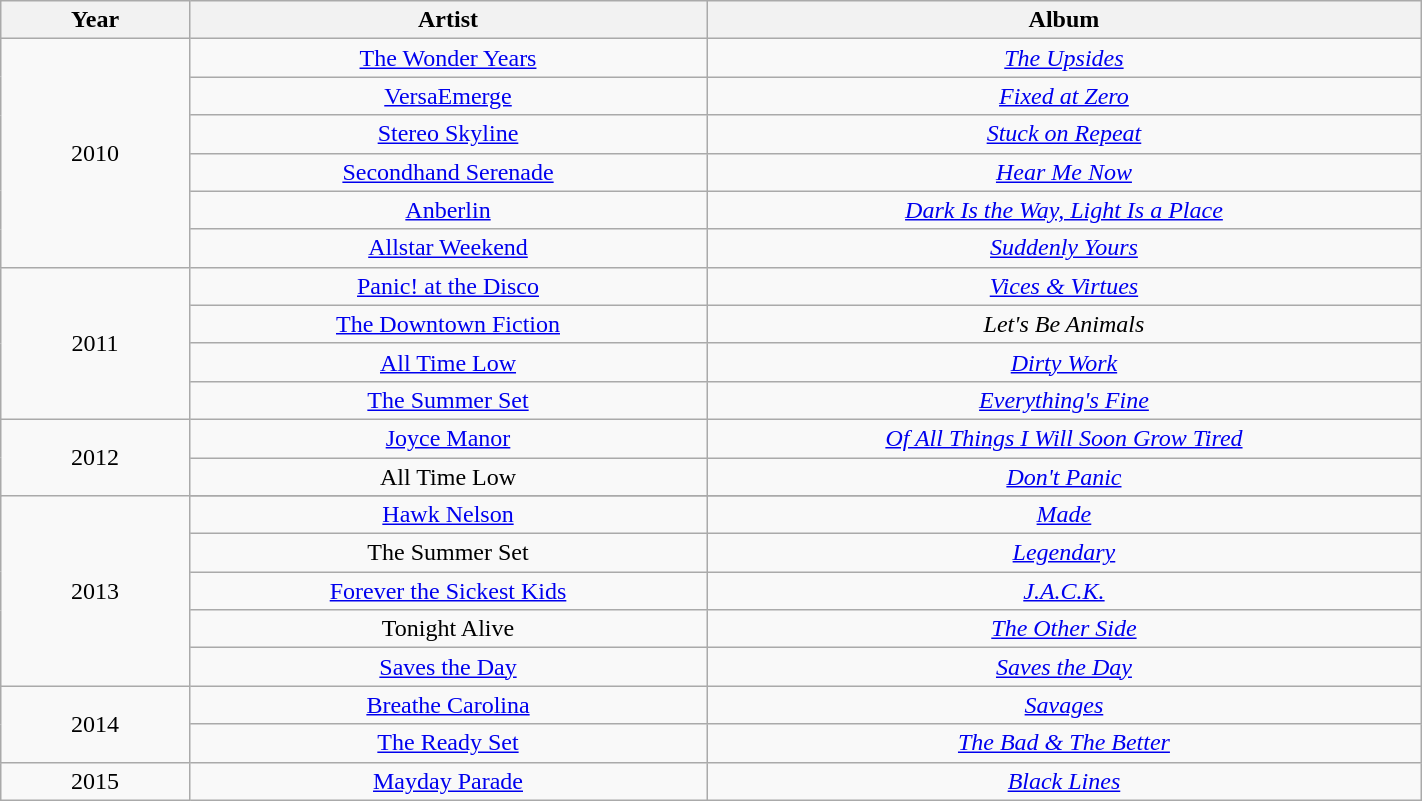<table class="wikitable" style="margin:auto; text-align:center;" width="75%">
<tr>
<th scope="col" style="width:50px;">Year</th>
<th scope="col" style="width:150px;">Artist</th>
<th scope="col" style="width:210px;">Album</th>
</tr>
<tr>
<td rowspan="6">2010</td>
<td><a href='#'>The Wonder Years</a></td>
<td><em><a href='#'>The Upsides</a></em></td>
</tr>
<tr>
<td><a href='#'>VersaEmerge</a></td>
<td><em><a href='#'>Fixed at Zero</a></em></td>
</tr>
<tr>
<td><a href='#'>Stereo Skyline</a></td>
<td><em><a href='#'>Stuck on Repeat</a></em></td>
</tr>
<tr>
<td><a href='#'>Secondhand Serenade</a></td>
<td><em><a href='#'>Hear Me Now</a></em></td>
</tr>
<tr>
<td><a href='#'>Anberlin</a></td>
<td><em><a href='#'>Dark Is the Way, Light Is a Place</a></em></td>
</tr>
<tr>
<td><a href='#'>Allstar Weekend</a></td>
<td><em><a href='#'>Suddenly Yours</a></em></td>
</tr>
<tr>
<td rowspan="4">2011</td>
<td><a href='#'>Panic! at the Disco</a></td>
<td><em><a href='#'>Vices & Virtues</a></em></td>
</tr>
<tr>
<td><a href='#'>The Downtown Fiction</a></td>
<td><em>Let's Be Animals</em></td>
</tr>
<tr>
<td><a href='#'>All Time Low</a></td>
<td><em><a href='#'>Dirty Work</a></em></td>
</tr>
<tr>
<td><a href='#'>The Summer Set</a></td>
<td><em><a href='#'>Everything's Fine</a></em></td>
</tr>
<tr>
<td rowspan="2">2012</td>
<td><a href='#'>Joyce Manor</a></td>
<td><em><a href='#'>Of All Things I Will Soon Grow Tired</a></em></td>
</tr>
<tr>
<td>All Time Low</td>
<td><em><a href='#'>Don't Panic</a></em></td>
</tr>
<tr>
<td rowspan="6">2013</td>
</tr>
<tr>
<td><a href='#'>Hawk Nelson</a></td>
<td><em><a href='#'>Made</a></em></td>
</tr>
<tr>
<td>The Summer Set</td>
<td><em><a href='#'>Legendary</a></em></td>
</tr>
<tr>
<td><a href='#'>Forever the Sickest Kids</a></td>
<td><em><a href='#'>J.A.C.K.</a></em></td>
</tr>
<tr>
<td>Tonight Alive</td>
<td><em><a href='#'>The Other Side</a></em></td>
</tr>
<tr>
<td><a href='#'>Saves the Day</a></td>
<td><em><a href='#'>Saves the Day</a></em></td>
</tr>
<tr>
<td rowspan="2">2014</td>
<td><a href='#'>Breathe Carolina</a></td>
<td><em><a href='#'>Savages</a></em></td>
</tr>
<tr>
<td><a href='#'>The Ready Set</a></td>
<td><em><a href='#'>The Bad & The Better</a></em></td>
</tr>
<tr>
<td>2015</td>
<td><a href='#'>Mayday Parade</a></td>
<td><em><a href='#'>Black Lines</a></em></td>
</tr>
</table>
